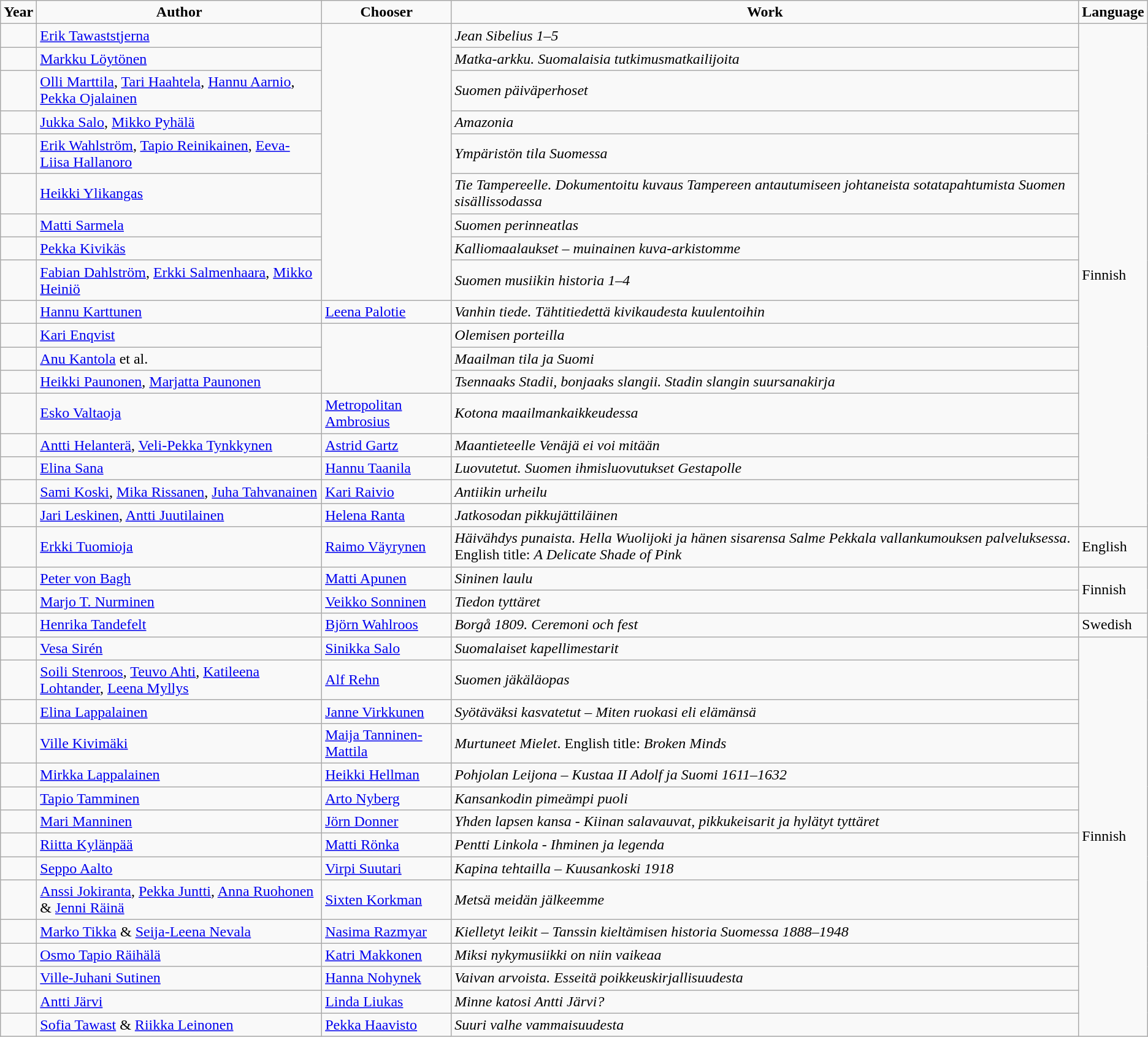<table class="wikitable">
<tr>
<th style="text-align: center; background: #f9f9f9;">Year</th>
<th style="text-align: center; background: #f9f9f9;">Author</th>
<th style="text-align: center; background: #f9f9f9;">Chooser</th>
<th style="text-align: center; background: #f9f9f9;">Work</th>
<th style="text-align: center; background: #f9f9f9;">Language</th>
</tr>
<tr>
<td></td>
<td><a href='#'>Erik Tawaststjerna</a></td>
<td rowspan=9></td>
<td><em>Jean Sibelius 1–5</em></td>
<td rowspan=18>Finnish</td>
</tr>
<tr>
<td></td>
<td><a href='#'>Markku Löytönen</a></td>
<td><em>Matka-arkku. Suomalaisia tutkimusmatkailijoita</em></td>
</tr>
<tr>
<td></td>
<td><a href='#'>Olli Marttila</a>, <a href='#'>Tari Haahtela</a>, <a href='#'>Hannu Aarnio</a>, <a href='#'>Pekka Ojalainen</a></td>
<td><em>Suomen päiväperhoset</em></td>
</tr>
<tr>
<td></td>
<td><a href='#'>Jukka Salo</a>, <a href='#'>Mikko Pyhälä</a></td>
<td><em>Amazonia</em></td>
</tr>
<tr>
<td></td>
<td><a href='#'>Erik Wahlström</a>, <a href='#'>Tapio Reinikainen</a>, <a href='#'>Eeva-Liisa Hallanoro</a></td>
<td><em>Ympäristön tila Suomessa</em></td>
</tr>
<tr>
<td></td>
<td><a href='#'>Heikki Ylikangas</a></td>
<td><em>Tie Tampereelle. Dokumentoitu kuvaus Tampereen antautumiseen johtaneista sotatapahtumista Suomen sisällissodassa</em></td>
</tr>
<tr>
<td></td>
<td><a href='#'>Matti Sarmela</a></td>
<td><em>Suomen perinneatlas</em></td>
</tr>
<tr>
<td></td>
<td><a href='#'>Pekka Kivikäs</a></td>
<td><em>Kalliomaalaukset – muinainen kuva-arkistomme</em></td>
</tr>
<tr>
<td></td>
<td><a href='#'>Fabian Dahlström</a>, <a href='#'>Erkki Salmenhaara</a>, <a href='#'>Mikko Heiniö</a></td>
<td><em>Suomen musiikin historia 1–4</em></td>
</tr>
<tr>
<td></td>
<td><a href='#'>Hannu Karttunen</a></td>
<td><a href='#'>Leena Palotie</a></td>
<td><em>Vanhin tiede. Tähtitiedettä kivikaudesta kuulentoihin</em></td>
</tr>
<tr>
<td></td>
<td><a href='#'>Kari Enqvist</a></td>
<td rowspan=3></td>
<td><em>Olemisen porteilla</em></td>
</tr>
<tr>
<td></td>
<td><a href='#'>Anu Kantola</a> et al.</td>
<td><em>Maailman tila ja Suomi</em></td>
</tr>
<tr>
<td></td>
<td><a href='#'>Heikki Paunonen</a>, <a href='#'>Marjatta Paunonen</a></td>
<td><em>Tsennaaks Stadii, bonjaaks slangii. Stadin slangin suursanakirja</em></td>
</tr>
<tr>
<td></td>
<td><a href='#'>Esko Valtaoja</a></td>
<td><a href='#'>Metropolitan Ambrosius</a></td>
<td><em>Kotona maailmankaikkeudessa</em></td>
</tr>
<tr>
<td></td>
<td><a href='#'>Antti Helanterä</a>, <a href='#'>Veli-Pekka Tynkkynen</a></td>
<td><a href='#'>Astrid Gartz</a></td>
<td><em>Maantieteelle Venäjä ei voi mitään</em></td>
</tr>
<tr>
<td></td>
<td><a href='#'>Elina Sana</a></td>
<td><a href='#'>Hannu Taanila</a></td>
<td><em>Luovutetut. Suomen ihmisluovutukset Gestapolle</em></td>
</tr>
<tr>
<td></td>
<td><a href='#'>Sami Koski</a>, <a href='#'>Mika Rissanen</a>, <a href='#'>Juha Tahvanainen</a></td>
<td><a href='#'>Kari Raivio</a></td>
<td><em>Antiikin urheilu</em></td>
</tr>
<tr>
<td></td>
<td><a href='#'>Jari Leskinen</a>, <a href='#'>Antti Juutilainen</a></td>
<td><a href='#'>Helena Ranta</a></td>
<td><em>Jatkosodan pikkujättiläinen</em></td>
</tr>
<tr>
<td></td>
<td><a href='#'>Erkki Tuomioja</a></td>
<td><a href='#'>Raimo Väyrynen</a></td>
<td><em>Häivähdys punaista. Hella Wuolijoki ja hänen sisarensa Salme Pekkala vallankumouksen palveluksessa</em>. English title: <em>A Delicate Shade of Pink</em></td>
<td>English</td>
</tr>
<tr>
<td></td>
<td><a href='#'>Peter von Bagh</a></td>
<td><a href='#'>Matti Apunen</a></td>
<td><em>Sininen laulu</em></td>
<td rowspan=2>Finnish</td>
</tr>
<tr>
<td></td>
<td><a href='#'>Marjo T. Nurminen</a></td>
<td><a href='#'>Veikko Sonninen</a></td>
<td><em>Tiedon tyttäret</em></td>
</tr>
<tr>
<td></td>
<td><a href='#'>Henrika Tandefelt</a></td>
<td><a href='#'>Björn Wahlroos</a></td>
<td><em>Borgå 1809. Ceremoni och fest</em></td>
<td>Swedish</td>
</tr>
<tr>
<td></td>
<td><a href='#'>Vesa Sirén</a></td>
<td><a href='#'>Sinikka Salo</a></td>
<td><em>Suomalaiset kapellimestarit</em></td>
<td rowspan=15>Finnish</td>
</tr>
<tr>
<td></td>
<td><a href='#'>Soili Stenroos</a>, <a href='#'>Teuvo Ahti</a>, <a href='#'>Katileena Lohtander</a>, <a href='#'>Leena Myllys</a></td>
<td><a href='#'>Alf Rehn</a></td>
<td><em>Suomen jäkäläopas</em></td>
</tr>
<tr>
<td></td>
<td><a href='#'>Elina Lappalainen</a></td>
<td><a href='#'>Janne Virkkunen</a></td>
<td><em>Syötäväksi kasvatetut – Miten ruokasi eli elämänsä</em></td>
</tr>
<tr>
<td></td>
<td><a href='#'>Ville Kivimäki</a></td>
<td><a href='#'>Maija Tanninen-Mattila</a></td>
<td><em>Murtuneet Mielet</em>. English title: <em>Broken Minds</em></td>
</tr>
<tr>
<td></td>
<td><a href='#'>Mirkka Lappalainen</a></td>
<td><a href='#'>Heikki Hellman</a></td>
<td><em>Pohjolan Leijona – Kustaa II Adolf ja Suomi 1611–1632</em></td>
</tr>
<tr>
<td></td>
<td><a href='#'>Tapio Tamminen</a></td>
<td><a href='#'>Arto Nyberg</a></td>
<td><em>Kansankodin pimeämpi puoli</em></td>
</tr>
<tr>
<td></td>
<td><a href='#'>Mari Manninen</a></td>
<td><a href='#'>Jörn Donner</a></td>
<td><em>Yhden lapsen kansa - Kiinan salavauvat, pikkukeisarit ja hylätyt tyttäret</em></td>
</tr>
<tr>
<td></td>
<td><a href='#'>Riitta Kylänpää</a></td>
<td><a href='#'>Matti Rönka</a></td>
<td><em>Pentti Linkola - Ihminen ja legenda</em></td>
</tr>
<tr>
<td></td>
<td><a href='#'>Seppo Aalto</a></td>
<td><a href='#'>Virpi Suutari</a></td>
<td><em>Kapina tehtailla – Kuusankoski 1918</em></td>
</tr>
<tr>
<td></td>
<td><a href='#'>Anssi Jokiranta</a>, <a href='#'>Pekka Juntti</a>, <a href='#'>Anna Ruohonen</a> & <a href='#'>Jenni Räinä</a></td>
<td><a href='#'>Sixten Korkman</a></td>
<td><em>Metsä meidän jälkeemme</em></td>
</tr>
<tr>
<td></td>
<td><a href='#'>Marko Tikka</a> & <a href='#'>Seija-Leena Nevala</a></td>
<td><a href='#'>Nasima Razmyar</a></td>
<td><em>Kielletyt leikit – Tanssin kieltämisen historia Suomessa 1888–1948</em></td>
</tr>
<tr>
<td></td>
<td><a href='#'>Osmo Tapio Räihälä</a></td>
<td><a href='#'>Katri Makkonen</a></td>
<td><em>Miksi nykymusiikki on niin vaikeaa</em></td>
</tr>
<tr>
<td></td>
<td><a href='#'>Ville-Juhani Sutinen</a></td>
<td><a href='#'>Hanna Nohynek</a></td>
<td><em>Vaivan arvoista. Esseitä poikkeuskirjallisuudesta</em></td>
</tr>
<tr>
<td></td>
<td><a href='#'>Antti Järvi</a></td>
<td><a href='#'>Linda Liukas</a></td>
<td><em>Minne katosi Antti Järvi?</em></td>
</tr>
<tr>
<td></td>
<td><a href='#'>Sofia Tawast</a> & <a href='#'>Riikka Leinonen</a></td>
<td><a href='#'>Pekka Haavisto</a></td>
<td><em>Suuri valhe vammaisuudesta</em></td>
</tr>
</table>
